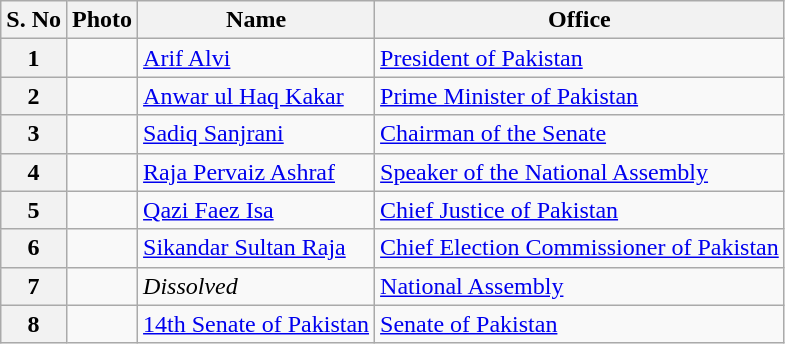<table class="wikitable">
<tr>
<th>S. No</th>
<th>Photo</th>
<th>Name</th>
<th>Office</th>
</tr>
<tr>
<th><strong>1</strong></th>
<td></td>
<td><a href='#'>Arif Alvi</a></td>
<td><a href='#'>President of Pakistan</a></td>
</tr>
<tr>
<th><strong>2</strong></th>
<td></td>
<td><a href='#'>Anwar ul Haq Kakar</a></td>
<td><a href='#'>Prime Minister of Pakistan</a></td>
</tr>
<tr>
<th>3</th>
<td></td>
<td><a href='#'>Sadiq Sanjrani</a></td>
<td><a href='#'>Chairman of the Senate</a></td>
</tr>
<tr>
<th>4</th>
<td></td>
<td><a href='#'>Raja Pervaiz Ashraf</a></td>
<td><a href='#'>Speaker of the National Assembly</a></td>
</tr>
<tr>
<th>5</th>
<td></td>
<td><a href='#'>Qazi Faez Isa</a></td>
<td><a href='#'>Chief Justice of Pakistan</a></td>
</tr>
<tr>
<th>6</th>
<td></td>
<td><a href='#'>Sikandar Sultan Raja</a></td>
<td><a href='#'>Chief Election Commissioner of Pakistan</a></td>
</tr>
<tr>
<th>7</th>
<td></td>
<td><em>Dissolved</em></td>
<td><a href='#'>National Assembly</a></td>
</tr>
<tr>
<th>8</th>
<td></td>
<td><a href='#'>14th Senate of Pakistan</a></td>
<td><a href='#'>Senate of Pakistan</a></td>
</tr>
</table>
